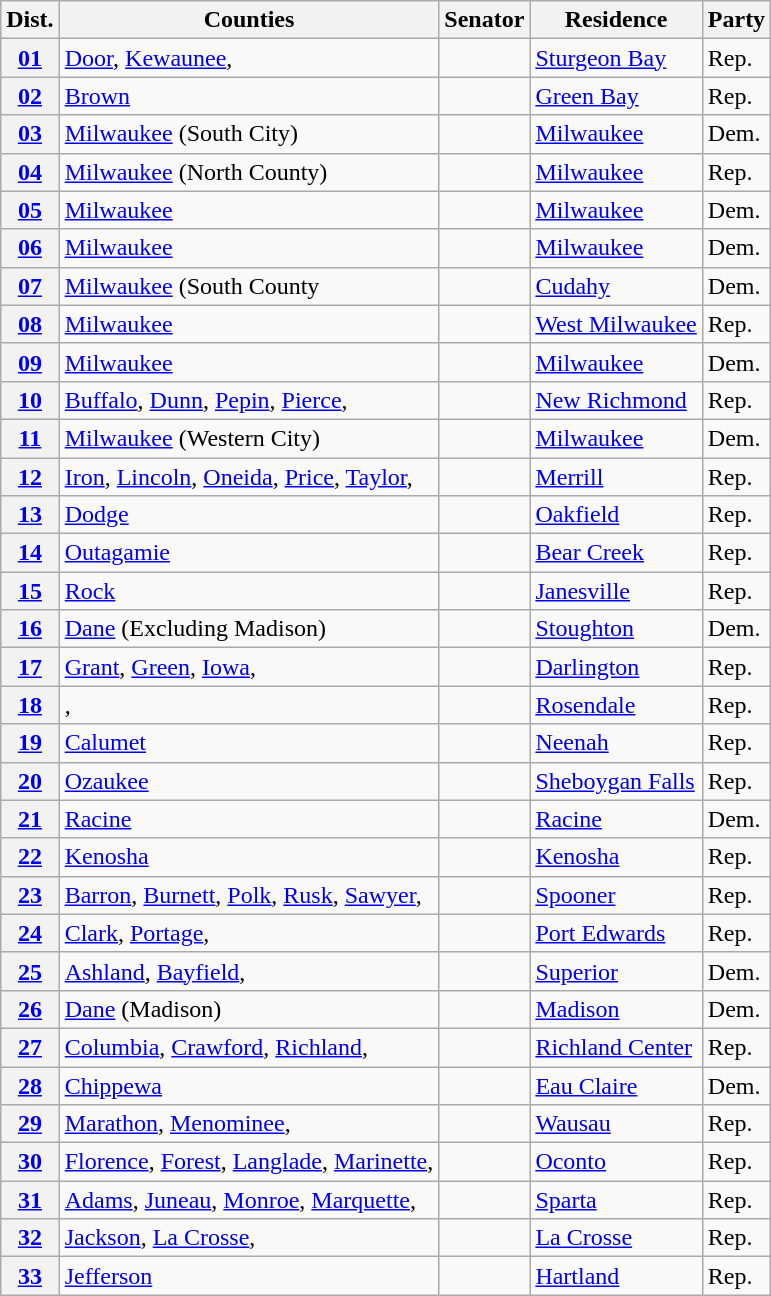<table class="wikitable sortable">
<tr>
<th>Dist.</th>
<th>Counties</th>
<th>Senator</th>
<th>Residence</th>
<th>Party</th>
</tr>
<tr>
<th><a href='#'>01</a></th>
<td><a href='#'>Door</a>, <a href='#'>Kewaunee</a>, </td>
<td></td>
<td><a href='#'>Sturgeon Bay</a></td>
<td>Rep.</td>
</tr>
<tr>
<th><a href='#'>02</a></th>
<td><a href='#'>Brown</a></td>
<td></td>
<td><a href='#'>Green Bay</a></td>
<td>Rep.</td>
</tr>
<tr>
<th><a href='#'>03</a></th>
<td><a href='#'>Milwaukee</a> (South City)</td>
<td></td>
<td><a href='#'>Milwaukee</a></td>
<td>Dem.</td>
</tr>
<tr>
<th><a href='#'>04</a></th>
<td><a href='#'>Milwaukee</a> (North County)</td>
<td></td>
<td><a href='#'>Milwaukee</a></td>
<td>Rep.</td>
</tr>
<tr>
<th><a href='#'>05</a></th>
<td><a href='#'>Milwaukee</a> </td>
<td> </td>
<td><a href='#'>Milwaukee</a></td>
<td>Dem.</td>
</tr>
<tr>
<th><a href='#'>06</a></th>
<td><a href='#'>Milwaukee</a> </td>
<td></td>
<td><a href='#'>Milwaukee</a></td>
<td>Dem.</td>
</tr>
<tr>
<th><a href='#'>07</a></th>
<td><a href='#'>Milwaukee</a> (South County </td>
<td></td>
<td><a href='#'>Cudahy</a></td>
<td>Dem.</td>
</tr>
<tr>
<th><a href='#'>08</a></th>
<td><a href='#'>Milwaukee</a> </td>
<td></td>
<td><a href='#'>West Milwaukee</a></td>
<td>Rep.</td>
</tr>
<tr>
<th><a href='#'>09</a></th>
<td><a href='#'>Milwaukee</a> </td>
<td></td>
<td><a href='#'>Milwaukee</a></td>
<td>Dem.</td>
</tr>
<tr>
<th><a href='#'>10</a></th>
<td><a href='#'>Buffalo</a>, <a href='#'>Dunn</a>, <a href='#'>Pepin</a>, <a href='#'>Pierce</a>, </td>
<td></td>
<td><a href='#'>New Richmond</a></td>
<td>Rep.</td>
</tr>
<tr>
<th><a href='#'>11</a></th>
<td><a href='#'>Milwaukee</a> (Western City)</td>
<td></td>
<td><a href='#'>Milwaukee</a></td>
<td>Dem.</td>
</tr>
<tr>
<th><a href='#'>12</a></th>
<td><a href='#'>Iron</a>, <a href='#'>Lincoln</a>, <a href='#'>Oneida</a>,  <a href='#'>Price</a>, <a href='#'>Taylor</a>, </td>
<td></td>
<td><a href='#'>Merrill</a></td>
<td>Rep.</td>
</tr>
<tr>
<th><a href='#'>13</a></th>
<td><a href='#'>Dodge</a> </td>
<td></td>
<td><a href='#'>Oakfield</a></td>
<td>Rep.</td>
</tr>
<tr>
<th><a href='#'>14</a></th>
<td><a href='#'>Outagamie</a> </td>
<td></td>
<td><a href='#'>Bear Creek</a></td>
<td>Rep.</td>
</tr>
<tr>
<th><a href='#'>15</a></th>
<td><a href='#'>Rock</a></td>
<td></td>
<td><a href='#'>Janesville</a></td>
<td>Rep.</td>
</tr>
<tr>
<th><a href='#'>16</a></th>
<td><a href='#'>Dane</a> (Excluding Madison)</td>
<td></td>
<td><a href='#'>Stoughton</a></td>
<td>Dem.</td>
</tr>
<tr>
<th><a href='#'>17</a></th>
<td><a href='#'>Grant</a>, <a href='#'>Green</a>, <a href='#'>Iowa</a>, </td>
<td></td>
<td><a href='#'>Darlington</a></td>
<td>Rep.</td>
</tr>
<tr>
<th><a href='#'>18</a></th>
<td>,  </td>
<td></td>
<td><a href='#'>Rosendale</a></td>
<td>Rep.</td>
</tr>
<tr>
<th><a href='#'>19</a></th>
<td><a href='#'>Calumet</a> </td>
<td></td>
<td><a href='#'>Neenah</a></td>
<td>Rep.</td>
</tr>
<tr>
<th><a href='#'>20</a></th>
<td><a href='#'>Ozaukee</a> </td>
<td></td>
<td><a href='#'>Sheboygan Falls</a></td>
<td>Rep.</td>
</tr>
<tr>
<th><a href='#'>21</a></th>
<td><a href='#'>Racine</a></td>
<td></td>
<td><a href='#'>Racine</a></td>
<td>Dem.</td>
</tr>
<tr>
<th><a href='#'>22</a></th>
<td><a href='#'>Kenosha</a> </td>
<td></td>
<td><a href='#'>Kenosha</a></td>
<td>Rep.</td>
</tr>
<tr>
<th><a href='#'>23</a></th>
<td><a href='#'>Barron</a>, <a href='#'>Burnett</a>, <a href='#'>Polk</a>, <a href='#'>Rusk</a>, <a href='#'>Sawyer</a>, </td>
<td></td>
<td><a href='#'>Spooner</a></td>
<td>Rep.</td>
</tr>
<tr>
<th><a href='#'>24</a></th>
<td><a href='#'>Clark</a>, <a href='#'>Portage</a>, </td>
<td></td>
<td><a href='#'>Port Edwards</a></td>
<td>Rep.</td>
</tr>
<tr>
<th><a href='#'>25</a></th>
<td><a href='#'>Ashland</a>, <a href='#'>Bayfield</a>, </td>
<td></td>
<td><a href='#'>Superior</a></td>
<td>Dem.</td>
</tr>
<tr>
<th><a href='#'>26</a></th>
<td><a href='#'>Dane</a> (Madison)</td>
<td></td>
<td><a href='#'>Madison</a></td>
<td>Dem.</td>
</tr>
<tr>
<th><a href='#'>27</a></th>
<td><a href='#'>Columbia</a>, <a href='#'>Crawford</a>, <a href='#'>Richland</a>, </td>
<td></td>
<td><a href='#'>Richland Center</a></td>
<td>Rep.</td>
</tr>
<tr>
<th><a href='#'>28</a></th>
<td><a href='#'>Chippewa</a> </td>
<td></td>
<td><a href='#'>Eau Claire</a></td>
<td>Dem.</td>
</tr>
<tr>
<th><a href='#'>29</a></th>
<td><a href='#'>Marathon</a>, <a href='#'>Menominee</a>, </td>
<td></td>
<td><a href='#'>Wausau</a></td>
<td>Rep.</td>
</tr>
<tr>
<th><a href='#'>30</a></th>
<td><a href='#'>Florence</a>, <a href='#'>Forest</a>, <a href='#'>Langlade</a>, <a href='#'>Marinette</a>, </td>
<td></td>
<td><a href='#'>Oconto</a></td>
<td>Rep.</td>
</tr>
<tr>
<th><a href='#'>31</a></th>
<td><a href='#'>Adams</a>, <a href='#'>Juneau</a>, <a href='#'>Monroe</a>,  <a href='#'>Marquette</a>, </td>
<td></td>
<td><a href='#'>Sparta</a></td>
<td>Rep.</td>
</tr>
<tr>
<th><a href='#'>32</a></th>
<td><a href='#'>Jackson</a>, <a href='#'>La Crosse</a>, </td>
<td></td>
<td><a href='#'>La Crosse</a></td>
<td>Rep.</td>
</tr>
<tr>
<th><a href='#'>33</a></th>
<td><a href='#'>Jefferson</a> </td>
<td></td>
<td><a href='#'>Hartland</a></td>
<td>Rep.</td>
</tr>
</table>
